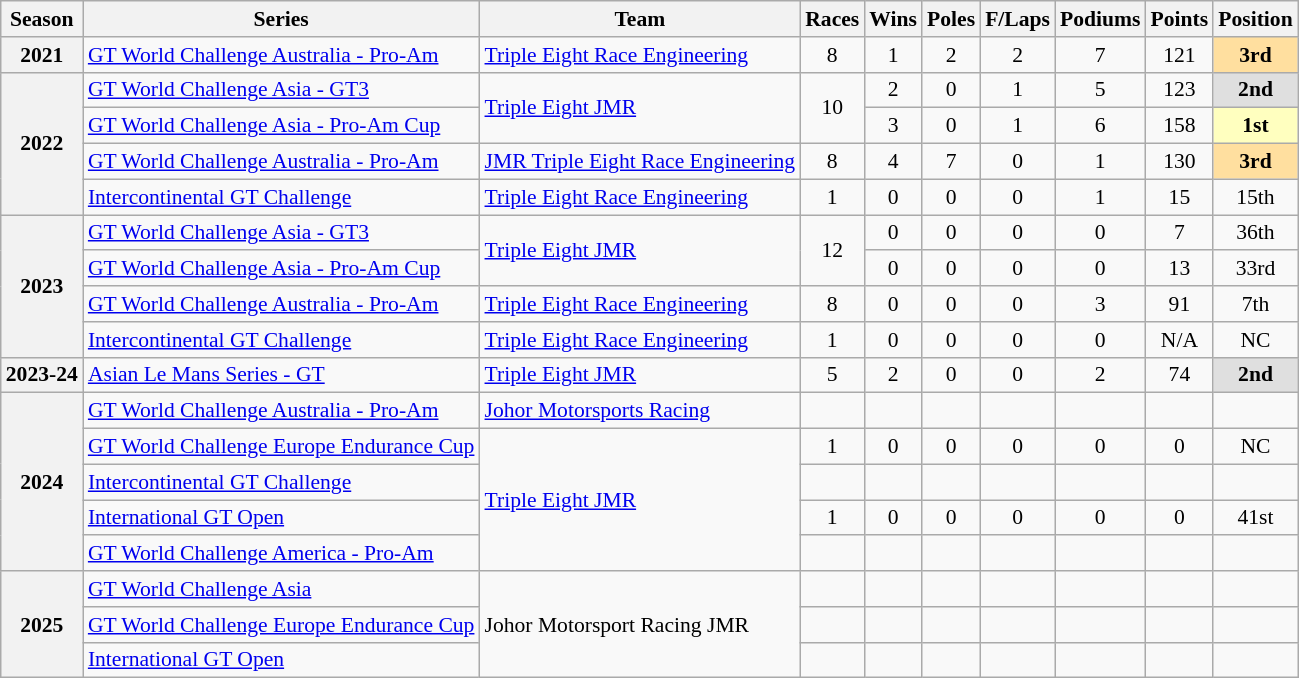<table class="wikitable" style="font-size: 90%; text-align:center">
<tr>
<th>Season</th>
<th>Series</th>
<th>Team</th>
<th>Races</th>
<th>Wins</th>
<th>Poles</th>
<th>F/Laps</th>
<th>Podiums</th>
<th>Points</th>
<th>Position</th>
</tr>
<tr>
<th>2021</th>
<td align="left"><a href='#'>GT World Challenge Australia - Pro-Am</a></td>
<td align="left"><a href='#'>Triple Eight Race Engineering</a></td>
<td>8</td>
<td>1</td>
<td>2</td>
<td>2</td>
<td>7</td>
<td>121</td>
<td style="background:#FFDF9F;"><strong>3rd</strong></td>
</tr>
<tr>
<th rowspan="4">2022</th>
<td align="left"><a href='#'>GT World Challenge Asia - GT3</a></td>
<td align="left" rowspan="2"><a href='#'>Triple Eight JMR</a></td>
<td rowspan="2">10</td>
<td>2</td>
<td>0</td>
<td>1</td>
<td>5</td>
<td>123</td>
<td style="background:#DFDFDF;"><strong>2nd</strong></td>
</tr>
<tr>
<td align="left"><a href='#'>GT World Challenge Asia - Pro-Am Cup</a></td>
<td>3</td>
<td>0</td>
<td>1</td>
<td>6</td>
<td>158</td>
<td style="background:#FFFFBF;"><strong>1st</strong></td>
</tr>
<tr>
<td align="left"><a href='#'>GT World Challenge Australia - Pro-Am</a></td>
<td align="left"><a href='#'>JMR Triple Eight Race Engineering</a></td>
<td>8</td>
<td>4</td>
<td>7</td>
<td>0</td>
<td>1</td>
<td>130</td>
<td style="background:#FFDF9F;"><strong>3rd</strong></td>
</tr>
<tr>
<td align="left"><a href='#'>Intercontinental GT Challenge</a></td>
<td align="left"><a href='#'>Triple Eight Race Engineering</a></td>
<td>1</td>
<td>0</td>
<td>0</td>
<td>0</td>
<td>1</td>
<td>15</td>
<td>15th</td>
</tr>
<tr>
<th rowspan="4">2023</th>
<td align="left"><a href='#'>GT World Challenge Asia - GT3</a></td>
<td align="left" rowspan="2"><a href='#'>Triple Eight JMR</a></td>
<td rowspan="2">12</td>
<td>0</td>
<td>0</td>
<td>0</td>
<td>0</td>
<td>7</td>
<td>36th</td>
</tr>
<tr>
<td align="left"><a href='#'>GT World Challenge Asia - Pro-Am Cup</a></td>
<td>0</td>
<td>0</td>
<td>0</td>
<td>0</td>
<td>13</td>
<td>33rd</td>
</tr>
<tr>
<td align="left"><a href='#'>GT World Challenge Australia - Pro-Am</a></td>
<td align="left"><a href='#'>Triple Eight Race Engineering</a></td>
<td>8</td>
<td>0</td>
<td>0</td>
<td>0</td>
<td>3</td>
<td>91</td>
<td>7th</td>
</tr>
<tr>
<td align="left"><a href='#'>Intercontinental GT Challenge</a></td>
<td align="left"><a href='#'>Triple Eight Race Engineering</a></td>
<td>1</td>
<td>0</td>
<td>0</td>
<td>0</td>
<td>0</td>
<td>N/A</td>
<td>NC</td>
</tr>
<tr>
<th>2023-24</th>
<td align="left"><a href='#'>Asian Le Mans Series - GT</a></td>
<td align="left"><a href='#'>Triple Eight JMR</a></td>
<td>5</td>
<td>2</td>
<td>0</td>
<td>0</td>
<td>2</td>
<td>74</td>
<td style="background:#DFDFDF;"><strong>2nd</strong></td>
</tr>
<tr>
<th rowspan="5">2024</th>
<td align=left><a href='#'>GT World Challenge Australia - Pro-Am</a></td>
<td align=left><a href='#'>Johor Motorsports Racing</a></td>
<td></td>
<td></td>
<td></td>
<td></td>
<td></td>
<td></td>
<td></td>
</tr>
<tr>
<td align=left><a href='#'>GT World Challenge Europe Endurance Cup</a></td>
<td rowspan="4" align="left"><a href='#'>Triple Eight JMR</a></td>
<td>1</td>
<td>0</td>
<td>0</td>
<td>0</td>
<td>0</td>
<td>0</td>
<td>NC</td>
</tr>
<tr>
<td align=left><a href='#'>Intercontinental GT Challenge</a></td>
<td></td>
<td></td>
<td></td>
<td></td>
<td></td>
<td></td>
<td></td>
</tr>
<tr>
<td align=left><a href='#'>International GT Open</a></td>
<td>1</td>
<td>0</td>
<td>0</td>
<td>0</td>
<td>0</td>
<td>0</td>
<td>41st</td>
</tr>
<tr>
<td align=left><a href='#'>GT World Challenge America - Pro-Am</a></td>
<td></td>
<td></td>
<td></td>
<td></td>
<td></td>
<td></td>
<td></td>
</tr>
<tr>
<th rowspan="3">2025</th>
<td align=left><a href='#'>GT World Challenge Asia</a></td>
<td rowspan="3" align="left">Johor Motorsport Racing JMR</td>
<td></td>
<td></td>
<td></td>
<td></td>
<td></td>
<td></td>
<td></td>
</tr>
<tr>
<td align=left><a href='#'>GT World Challenge Europe Endurance Cup</a></td>
<td></td>
<td></td>
<td></td>
<td></td>
<td></td>
<td></td>
<td></td>
</tr>
<tr>
<td align=left><a href='#'>International GT Open</a></td>
<td></td>
<td></td>
<td></td>
<td></td>
<td></td>
<td></td>
<td></td>
</tr>
</table>
